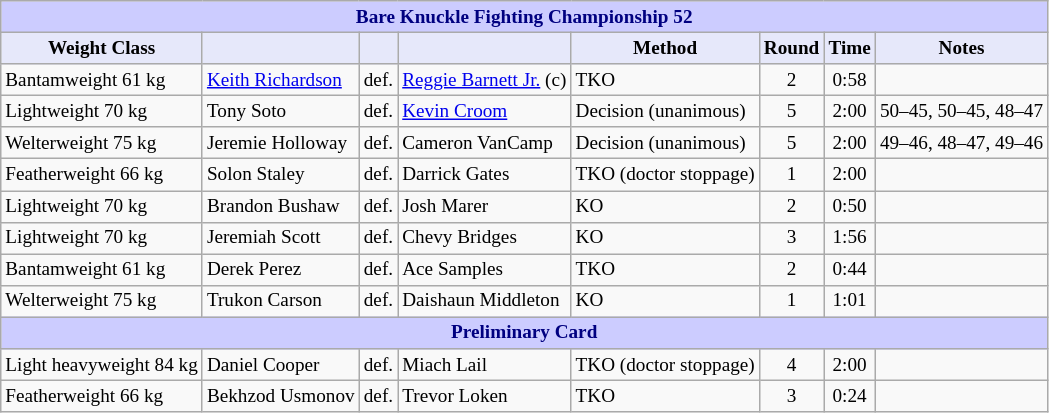<table class="wikitable" style="font-size: 80%;">
<tr>
<th colspan="8" style="background-color: #ccf; color: #000080; text-align: center;"><strong>Bare Knuckle Fighting Championship 52</strong></th>
</tr>
<tr>
<th colspan="1" style="background-color: #E6E8FA; color: #000000; text-align: center;">Weight Class</th>
<th colspan="1" style="background-color: #E6E8FA; color: #000000; text-align: center;"></th>
<th colspan="1" style="background-color: #E6E8FA; color: #000000; text-align: center;"></th>
<th colspan="1" style="background-color: #E6E8FA; color: #000000; text-align: center;"></th>
<th colspan="1" style="background-color: #E6E8FA; color: #000000; text-align: center;">Method</th>
<th colspan="1" style="background-color: #E6E8FA; color: #000000; text-align: center;">Round</th>
<th colspan="1" style="background-color: #E6E8FA; color: #000000; text-align: center;">Time</th>
<th colspan="1" style="background-color: #E6E8FA; color: #000000; text-align: center;">Notes</th>
</tr>
<tr>
<td>Bantamweight 61 kg</td>
<td> <a href='#'>Keith Richardson</a></td>
<td align=center>def.</td>
<td> <a href='#'>Reggie Barnett Jr.</a> (c)</td>
<td>TKO</td>
<td align=center>2</td>
<td align=center>0:58</td>
<td></td>
</tr>
<tr>
<td>Lightweight 70 kg</td>
<td> Tony Soto</td>
<td align=center>def.</td>
<td> <a href='#'>Kevin Croom</a></td>
<td>Decision (unanimous)</td>
<td align=center>5</td>
<td align=center>2:00</td>
<td>50–45, 50–45, 48–47</td>
</tr>
<tr>
<td>Welterweight 75 kg</td>
<td> Jeremie Holloway</td>
<td align=center>def.</td>
<td> Cameron VanCamp</td>
<td>Decision (unanimous)</td>
<td align=center>5</td>
<td align=center>2:00</td>
<td>49–46, 48–47, 49–46</td>
</tr>
<tr>
<td>Featherweight 66 kg</td>
<td> Solon Staley</td>
<td align=center>def.</td>
<td> Darrick Gates</td>
<td>TKO (doctor stoppage)</td>
<td align=center>1</td>
<td align=center>2:00</td>
<td></td>
</tr>
<tr>
<td>Lightweight 70 kg</td>
<td> Brandon Bushaw</td>
<td align=center>def.</td>
<td> Josh Marer</td>
<td>KO</td>
<td align=center>2</td>
<td align=center>0:50</td>
<td></td>
</tr>
<tr>
<td>Lightweight 70 kg</td>
<td> Jeremiah Scott</td>
<td align=center>def.</td>
<td> Chevy Bridges</td>
<td>KO</td>
<td align=center>3</td>
<td align=center>1:56</td>
<td></td>
</tr>
<tr>
<td>Bantamweight 61 kg</td>
<td> Derek Perez</td>
<td align=center>def.</td>
<td> Ace Samples</td>
<td>TKO</td>
<td align=center>2</td>
<td align=center>0:44</td>
<td></td>
</tr>
<tr>
<td>Welterweight 75 kg</td>
<td> Trukon Carson</td>
<td align=center>def.</td>
<td> Daishaun Middleton</td>
<td>KO</td>
<td align=center>1</td>
<td align=center>1:01</td>
<td></td>
</tr>
<tr>
<th colspan="8" style="background-color: #ccf; color: #000080; text-align: center;"><strong>Preliminary Card</strong></th>
</tr>
<tr>
<td>Light heavyweight 84 kg</td>
<td> Daniel Cooper</td>
<td align=center>def.</td>
<td> Miach Lail</td>
<td>TKO (doctor stoppage)</td>
<td align=center>4</td>
<td align=center>2:00</td>
<td></td>
</tr>
<tr>
<td>Featherweight 66 kg</td>
<td> Bekhzod Usmonov</td>
<td align=center>def.</td>
<td> Trevor Loken</td>
<td>TKO</td>
<td align=center>3</td>
<td align=center>0:24</td>
<td></td>
</tr>
</table>
